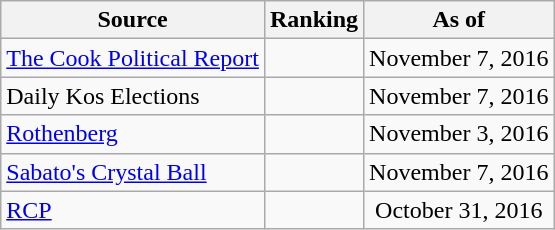<table class="wikitable" style="text-align:center">
<tr>
<th>Source</th>
<th>Ranking</th>
<th>As of</th>
</tr>
<tr>
<td align=left><a href='#'>The Cook Political Report</a></td>
<td></td>
<td>November 7, 2016</td>
</tr>
<tr>
<td align=left>Daily Kos Elections</td>
<td></td>
<td>November 7, 2016</td>
</tr>
<tr>
<td align=left><a href='#'>Rothenberg</a></td>
<td></td>
<td>November 3, 2016</td>
</tr>
<tr>
<td align=left><a href='#'>Sabato's Crystal Ball</a></td>
<td></td>
<td>November 7, 2016</td>
</tr>
<tr>
<td align="left"><a href='#'>RCP</a></td>
<td></td>
<td>October 31, 2016</td>
</tr>
</table>
